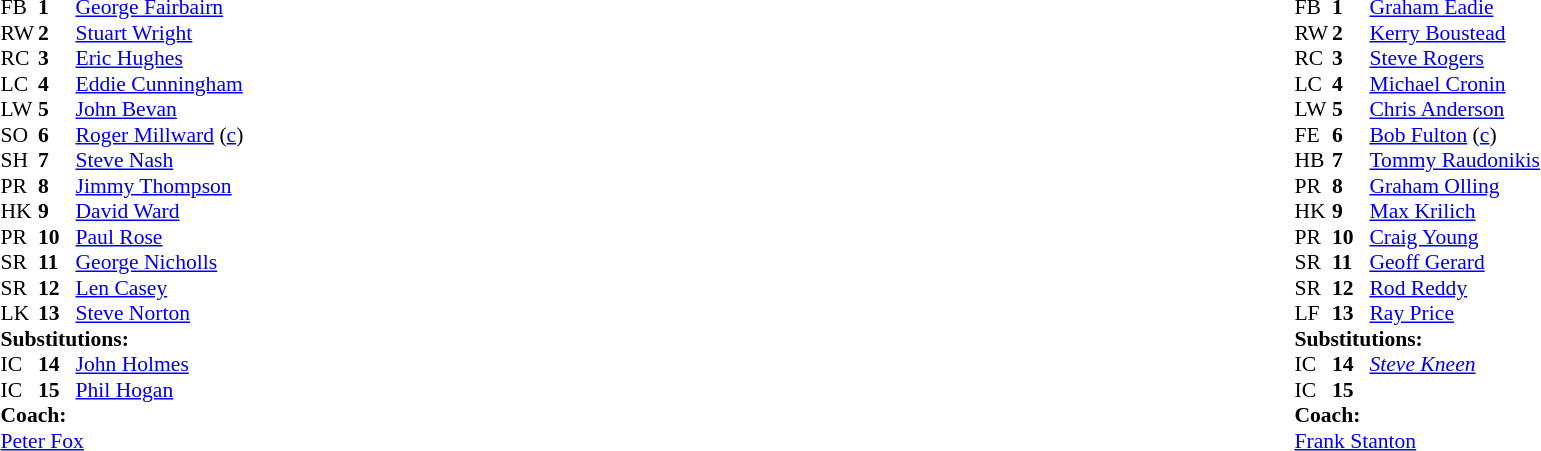<table width="100%">
<tr>
<td valign="top" width="50%"><br><table style="font-size: 90%" cellspacing="0" cellpadding="0">
<tr>
<th width="25"></th>
<th width="25"></th>
</tr>
<tr>
<td>FB</td>
<td><strong>1</strong></td>
<td><a href='#'>George Fairbairn</a></td>
</tr>
<tr>
<td>RW</td>
<td><strong>2</strong></td>
<td><a href='#'>Stuart Wright</a></td>
</tr>
<tr>
<td>RC</td>
<td><strong>3</strong></td>
<td><a href='#'>Eric Hughes</a></td>
</tr>
<tr>
<td>LC</td>
<td><strong>4</strong></td>
<td><a href='#'>Eddie Cunningham</a></td>
</tr>
<tr>
<td>LW</td>
<td><strong>5</strong></td>
<td><a href='#'>John Bevan</a></td>
</tr>
<tr>
<td>SO</td>
<td><strong>6</strong></td>
<td><a href='#'>Roger Millward</a> (<a href='#'>c</a>)</td>
</tr>
<tr>
<td>SH</td>
<td><strong>7</strong></td>
<td><a href='#'>Steve Nash</a></td>
</tr>
<tr>
<td>PR</td>
<td><strong>8</strong></td>
<td><a href='#'>Jimmy Thompson</a></td>
</tr>
<tr>
<td>HK</td>
<td><strong>9</strong></td>
<td><a href='#'>David Ward</a></td>
</tr>
<tr>
<td>PR</td>
<td><strong>10</strong></td>
<td><a href='#'>Paul Rose</a></td>
</tr>
<tr>
<td>SR</td>
<td><strong>11</strong></td>
<td><a href='#'>George Nicholls</a></td>
</tr>
<tr>
<td>SR</td>
<td><strong>12</strong></td>
<td><a href='#'>Len Casey</a></td>
</tr>
<tr>
<td>LK</td>
<td><strong>13</strong></td>
<td><a href='#'>Steve Norton</a></td>
</tr>
<tr>
<td colspan=3><strong>Substitutions:</strong></td>
</tr>
<tr>
<td>IC</td>
<td><strong>14</strong></td>
<td><a href='#'>John Holmes</a></td>
</tr>
<tr>
<td>IC</td>
<td><strong>15</strong></td>
<td><a href='#'>Phil Hogan</a></td>
</tr>
<tr>
<td colspan=3><strong>Coach:</strong></td>
</tr>
<tr>
<td colspan="4"> <a href='#'>Peter Fox</a></td>
</tr>
</table>
</td>
<td valign="top" width="50%"><br><table style="font-size: 90%" cellspacing="0" cellpadding="0" align="center">
<tr>
<th width="25"></th>
<th width="25"></th>
</tr>
<tr>
<td>FB</td>
<td><strong>1</strong></td>
<td><a href='#'>Graham Eadie</a></td>
</tr>
<tr>
<td>RW</td>
<td><strong>2</strong></td>
<td><a href='#'>Kerry Boustead</a></td>
</tr>
<tr>
<td>RC</td>
<td><strong>3</strong></td>
<td><a href='#'>Steve Rogers</a></td>
</tr>
<tr>
<td>LC</td>
<td><strong>4</strong></td>
<td><a href='#'>Michael Cronin</a></td>
</tr>
<tr>
<td>LW</td>
<td><strong>5</strong></td>
<td><a href='#'>Chris Anderson</a></td>
</tr>
<tr>
<td>FE</td>
<td><strong>6</strong></td>
<td><a href='#'>Bob Fulton</a> (<a href='#'>c</a>)</td>
</tr>
<tr>
<td>HB</td>
<td><strong>7</strong></td>
<td><a href='#'>Tommy Raudonikis</a></td>
</tr>
<tr>
<td>PR</td>
<td><strong>8</strong></td>
<td><a href='#'>Graham Olling</a></td>
</tr>
<tr>
<td>HK</td>
<td><strong>9</strong></td>
<td><a href='#'>Max Krilich</a></td>
</tr>
<tr>
<td>PR</td>
<td><strong>10</strong></td>
<td><a href='#'>Craig Young</a></td>
</tr>
<tr>
<td>SR</td>
<td><strong>11</strong></td>
<td><a href='#'>Geoff Gerard</a></td>
</tr>
<tr>
<td>SR</td>
<td><strong>12</strong></td>
<td><a href='#'>Rod Reddy</a></td>
</tr>
<tr>
<td>LF</td>
<td><strong>13</strong></td>
<td><a href='#'>Ray Price</a></td>
</tr>
<tr>
<td colspan=3><strong>Substitutions:</strong></td>
</tr>
<tr>
<td>IC</td>
<td><strong>14</strong></td>
<td><em><a href='#'>Steve Kneen</a></em></td>
</tr>
<tr>
<td>IC</td>
<td><strong>15</strong></td>
<td></td>
</tr>
<tr>
<td colspan=3><strong>Coach:</strong></td>
</tr>
<tr>
<td colspan="4"> <a href='#'>Frank Stanton</a></td>
</tr>
</table>
</td>
</tr>
</table>
